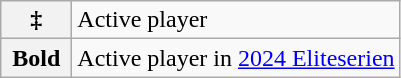<table class="wikitable">
<tr>
<th scope=row width=40px>‡</th>
<td>Active player</td>
</tr>
<tr>
<th scope=row width=40px><strong>Bold</strong></th>
<td>Active player in <a href='#'>2024 Eliteserien</a></td>
</tr>
</table>
